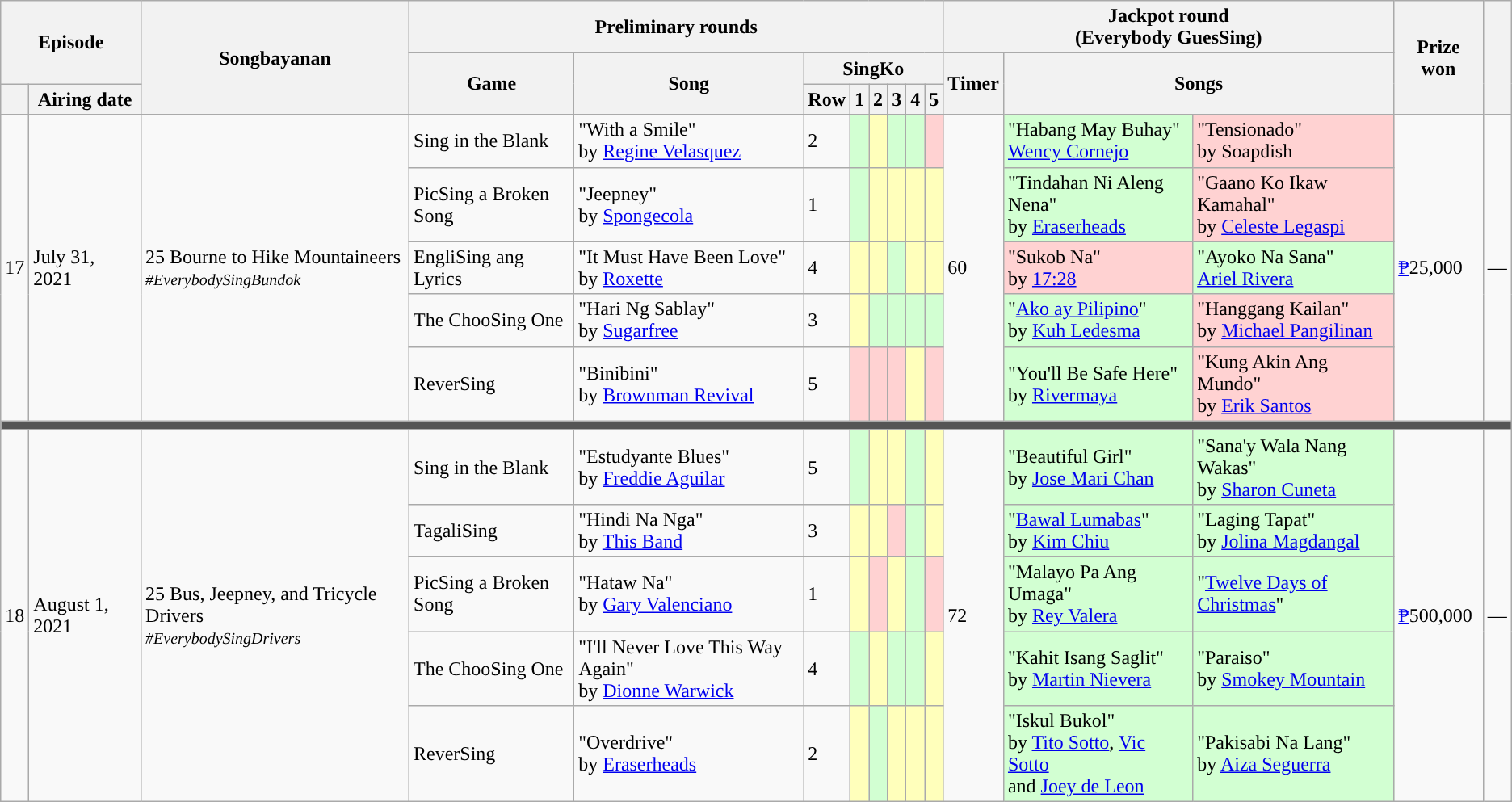<table class="wikitable plainrowheaders mw-collapsible ">
<tr>
<th colspan="2" rowspan="2">Episode</th>
<th rowspan="3">Songbayanan</th>
<th colspan="8">Preliminary rounds</th>
<th colspan="3">Jackpot round<br>(Everybody GuesSing)</th>
<th rowspan="3">Prize won</th>
<th rowspan="3"></th>
</tr>
<tr>
<th rowspan="2">Game</th>
<th rowspan="2">Song</th>
<th colspan="6">SingKo</th>
<th rowspan="2">Timer</th>
<th colspan="2" rowspan="2">Songs</th>
</tr>
<tr>
<th></th>
<th>Airing date</th>
<th>Row</th>
<th>1</th>
<th>2</th>
<th>3</th>
<th>4</th>
<th>5</th>
</tr>
<tr>
<td rowspan="5">17</td>
<td rowspan="5">July 31, 2021</td>
<td rowspan="5">25 Bourne to Hike Mountaineers<br><small><em>#EverybodySingBundok</em></small></td>
<td>Sing in the Blank</td>
<td>"With a Smile"<br>by <a href='#'>Regine Velasquez</a></td>
<td>2</td>
<td style="background:#D2FFD2"></td>
<td style="background:#FFB"></td>
<td style="background:#D2FFD2"></td>
<td style="background:#D2FFD2"></td>
<td style="background:#FFD2D2"></td>
<td rowspan="5">60 </td>
<td style="background:#D2FFD2">"Habang May Buhay"<br><a href='#'>Wency Cornejo</a></td>
<td style="background:#FFD2D2">"Tensionado"<br>by Soapdish</td>
<td rowspan="5"><a href='#'>₱</a>25,000</td>
<td rowspan="5">—</td>
</tr>
<tr>
<td>PicSing a Broken Song</td>
<td>"Jeepney"<br>by <a href='#'>Spongecola</a></td>
<td>1</td>
<td style="background:#D2FFD2"></td>
<td style="background:#FFB"></td>
<td style="background:#FFB"></td>
<td style="background:#FFB"></td>
<td style="background:#FFB"></td>
<td style="background:#D2FFD2">"Tindahan Ni Aleng Nena"<br>by <a href='#'>Eraserheads</a></td>
<td style="background:#FFD2D2">"Gaano Ko Ikaw Kamahal"<br>by <a href='#'>Celeste Legaspi</a></td>
</tr>
<tr>
<td>EngliSing ang Lyrics</td>
<td>"It Must Have Been Love"<br>by <a href='#'>Roxette</a></td>
<td>4</td>
<td style="background:#FFB"></td>
<td style="background:#FFB"></td>
<td style="background:#D2FFD2"></td>
<td style="background:#FFB"></td>
<td style="background:#FFB"></td>
<td style="background:#FFD2D2">"Sukob Na"<br>by <a href='#'>17:28</a></td>
<td style="background:#D2FFD2">"Ayoko Na Sana"<br><a href='#'>Ariel Rivera</a></td>
</tr>
<tr>
<td>The ChooSing One</td>
<td>"Hari Ng Sablay"<br>by <a href='#'>Sugarfree</a></td>
<td>3</td>
<td style="background:#FFB"></td>
<td style="background:#D2FFD2"></td>
<td style="background:#D2FFD2"></td>
<td style="background:#D2FFD2"></td>
<td style="background:#D2FFD2"></td>
<td style="background:#D2FFD2">"<a href='#'>Ako ay Pilipino</a>"<br>by <a href='#'>Kuh Ledesma</a></td>
<td style="background:#FFD2D2">"Hanggang Kailan"<br>by <a href='#'>Michael Pangilinan</a></td>
</tr>
<tr>
<td>ReverSing</td>
<td>"Binibini"<br>by <a href='#'>Brownman Revival</a></td>
<td>5</td>
<td style="background:#FFD2D2"></td>
<td style="background:#FFD2D2"></td>
<td style="background:#FFD2D2"></td>
<td style="background:#FFB"></td>
<td style="background:#FFD2D2"></td>
<td style="background:#D2FFD2">"You'll Be Safe Here"<br>by <a href='#'>Rivermaya</a></td>
<td style="background:#FFD2D2">"Kung Akin Ang Mundo"<br>by <a href='#'>Erik Santos</a></td>
</tr>
<tr>
<th colspan="16" style="background:#555"></th>
</tr>
<tr>
<td rowspan="9">18</td>
<td rowspan="9">August 1, 2021</td>
<td rowspan="9">25 Bus, Jeepney, and Tricycle Drivers<br><em><small>#EverybodySingDrivers</small></em></td>
<td>Sing in the Blank</td>
<td>"Estudyante Blues"<br>by <a href='#'>Freddie Aguilar</a></td>
<td>5</td>
<td style="background:#D2FFD2"></td>
<td style="background:#FFB"></td>
<td style="background:#FFB"></td>
<td style="background:#D2FFD2"></td>
<td style="background:#FFB"></td>
<td rowspan="5">72 </td>
<td style="background:#D2FFD2">"Beautiful Girl"<br>by <a href='#'>Jose Mari Chan</a></td>
<td style="background:#D2FFD2">"Sana'y Wala Nang Wakas"<br>by <a href='#'>Sharon Cuneta</a></td>
<td rowspan="5"><a href='#'>₱</a>500,000</td>
<td rowspan="5">—</td>
</tr>
<tr>
<td>TagaliSing</td>
<td>"Hindi Na Nga"<br>by <a href='#'>This Band</a></td>
<td>3</td>
<td style="background:#FFB"></td>
<td style="background:#FFB"></td>
<td style="background:#FFD2D2"></td>
<td style="background:#D2FFD2"></td>
<td style="background:#FFB"></td>
<td style="background:#D2FFD2">"<a href='#'>Bawal Lumabas</a>"<br>by <a href='#'>Kim Chiu</a></td>
<td style="background:#D2FFD2">"Laging Tapat"<br>by <a href='#'>Jolina Magdangal</a></td>
</tr>
<tr>
<td>PicSing a Broken Song</td>
<td>"Hataw Na"<br>by <a href='#'>Gary Valenciano</a></td>
<td>1</td>
<td style="background:#FFB"></td>
<td style="background:#FFD2D2"></td>
<td style="background:#FFB"></td>
<td style="background:#D2FFD2"></td>
<td style="background:#FFD2D2"></td>
<td style="background:#D2FFD2">"Malayo Pa Ang Umaga"<br>by <a href='#'>Rey Valera</a></td>
<td style="background:#D2FFD2">"<a href='#'>Twelve Days of Christmas</a>"</td>
</tr>
<tr>
<td>The ChooSing One</td>
<td>"I'll Never Love This Way Again"<br>by <a href='#'>Dionne Warwick</a></td>
<td>4</td>
<td style="background:#D2FFD2"></td>
<td style="background:#FFB"></td>
<td style="background:#D2FFD2"></td>
<td style="background:#D2FFD2"></td>
<td style="background:#FFB"></td>
<td style="background:#D2FFD2">"Kahit Isang Saglit"<br>by <a href='#'>Martin Nievera</a></td>
<td style="background:#D2FFD2">"Paraiso"<br>by <a href='#'>Smokey Mountain</a></td>
</tr>
<tr>
<td>ReverSing</td>
<td>"Overdrive"<br>by <a href='#'>Eraserheads</a></td>
<td>2</td>
<td style="background:#FFB"></td>
<td style="background:#D2FFD2"></td>
<td style="background:#FFB"></td>
<td style="background:#FFB"></td>
<td style="background:#FFB"></td>
<td style="background:#D2FFD2">"Iskul Bukol"<br>by <a href='#'>Tito Sotto</a>, <a href='#'>Vic Sotto</a><br> and <a href='#'>Joey de Leon</a></td>
<td style="background:#D2FFD2">"Pakisabi Na Lang"<br>by <a href='#'>Aiza Seguerra</a></td>
</tr>
</table>
